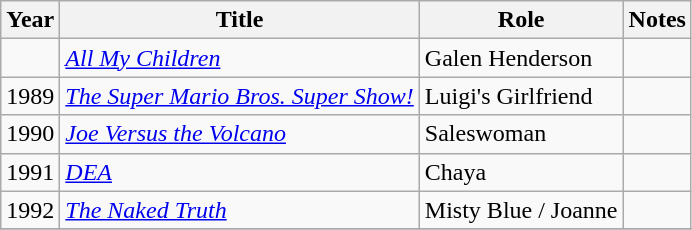<table class="wikitable sortable">
<tr>
<th>Year</th>
<th>Title</th>
<th>Role</th>
<th class="unsortable">Notes</th>
</tr>
<tr>
<td></td>
<td><em><a href='#'>All My Children</a></em></td>
<td>Galen Henderson</td>
<td></td>
</tr>
<tr>
<td>1989</td>
<td><em><a href='#'>The Super Mario Bros. Super Show!</a></em></td>
<td>Luigi's Girlfriend</td>
<td></td>
</tr>
<tr>
<td>1990</td>
<td><em><a href='#'>Joe Versus the Volcano</a></em></td>
<td>Saleswoman</td>
<td></td>
</tr>
<tr>
<td>1991</td>
<td><em><a href='#'>DEA</a></em></td>
<td>Chaya</td>
<td></td>
</tr>
<tr>
<td>1992</td>
<td><em><a href='#'>The Naked Truth</a></em></td>
<td>Misty Blue / Joanne</td>
<td></td>
</tr>
<tr>
</tr>
</table>
